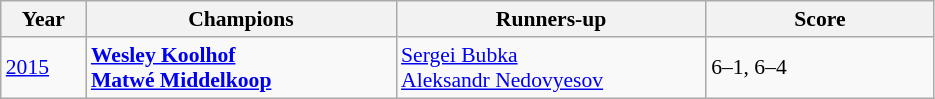<table class="wikitable" style="font-size:90%">
<tr>
<th width="50">Year</th>
<th width="200">Champions</th>
<th width="200">Runners-up</th>
<th width="145">Score</th>
</tr>
<tr>
<td><a href='#'>2015</a></td>
<td> <strong><a href='#'>Wesley Koolhof</a></strong><br> <strong><a href='#'>Matwé Middelkoop</a></strong></td>
<td> <a href='#'>Sergei Bubka</a><br> <a href='#'>Aleksandr Nedovyesov</a></td>
<td>6–1, 6–4</td>
</tr>
</table>
